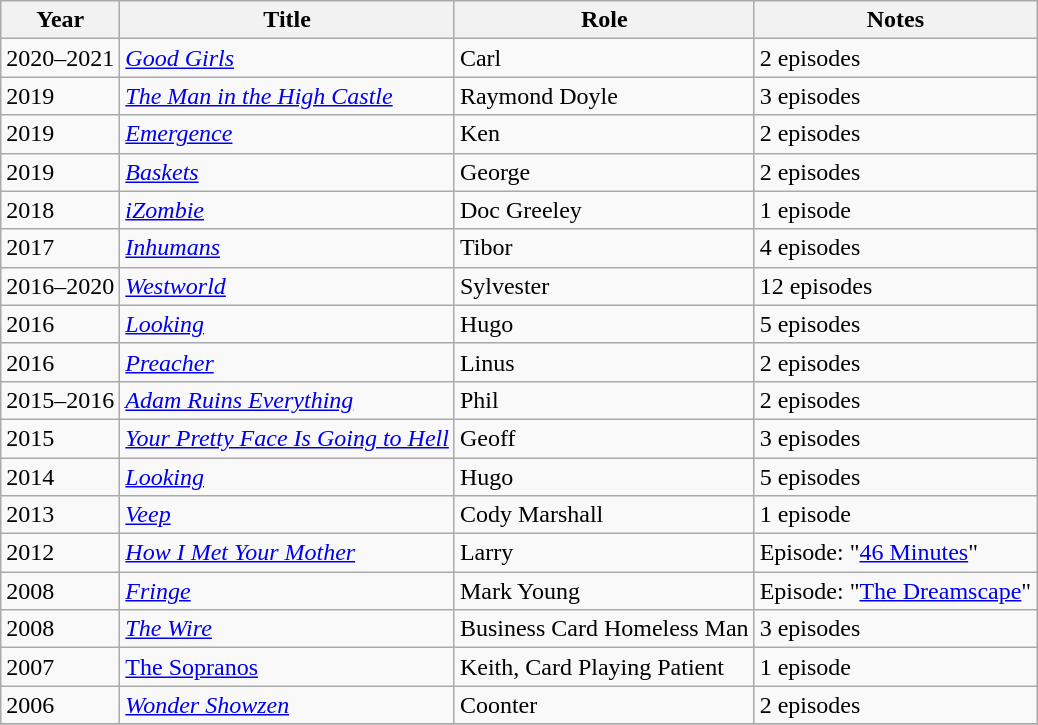<table class="wikitable sortable">
<tr>
<th>Year</th>
<th>Title</th>
<th>Role</th>
<th>Notes</th>
</tr>
<tr>
<td>2020–2021</td>
<td><em><a href='#'>Good Girls</a></em></td>
<td>Carl</td>
<td>2 episodes</td>
</tr>
<tr>
<td>2019</td>
<td><em><a href='#'>The Man in the High Castle</a></em></td>
<td>Raymond Doyle</td>
<td>3 episodes</td>
</tr>
<tr>
<td>2019</td>
<td><em><a href='#'>Emergence</a></em></td>
<td>Ken</td>
<td>2 episodes</td>
</tr>
<tr>
<td>2019</td>
<td><em><a href='#'>Baskets</a></em></td>
<td>George</td>
<td>2 episodes</td>
</tr>
<tr>
<td>2018</td>
<td><em><a href='#'>iZombie</a></em></td>
<td>Doc Greeley</td>
<td>1 episode</td>
</tr>
<tr>
<td>2017</td>
<td><em><a href='#'>Inhumans</a></em></td>
<td>Tibor</td>
<td>4 episodes</td>
</tr>
<tr>
<td>2016–2020</td>
<td><em><a href='#'>Westworld</a></em></td>
<td>Sylvester</td>
<td>12 episodes</td>
</tr>
<tr>
<td>2016</td>
<td><em><a href='#'>Looking</a></em></td>
<td>Hugo</td>
<td>5 episodes</td>
</tr>
<tr>
<td>2016</td>
<td><em><a href='#'>Preacher</a></em></td>
<td>Linus</td>
<td>2 episodes</td>
</tr>
<tr>
<td>2015–2016</td>
<td><em><a href='#'>Adam Ruins Everything</a></em></td>
<td>Phil</td>
<td>2 episodes</td>
</tr>
<tr>
<td>2015</td>
<td><em><a href='#'>Your Pretty Face Is Going to Hell</a></em></td>
<td>Geoff</td>
<td>3 episodes</td>
</tr>
<tr>
<td>2014</td>
<td><em><a href='#'>Looking</a></em></td>
<td>Hugo</td>
<td>5 episodes</td>
</tr>
<tr>
<td>2013</td>
<td><em><a href='#'>Veep</a></em></td>
<td>Cody Marshall</td>
<td>1 episode</td>
</tr>
<tr>
<td>2012</td>
<td><em><a href='#'>How I Met Your Mother</a></em></td>
<td>Larry</td>
<td>Episode: "<a href='#'>46 Minutes</a>"</td>
</tr>
<tr>
<td>2008</td>
<td><em><a href='#'>Fringe</a></em></td>
<td>Mark Young</td>
<td>Episode: "<a href='#'>The Dreamscape</a>"</td>
</tr>
<tr>
<td>2008</td>
<td><em><a href='#'>The Wire</a></em></td>
<td>Business Card Homeless Man</td>
<td>3 episodes</td>
</tr>
<tr>
<td>2007</td>
<td><a href='#'>The Sopranos</a></td>
<td>Keith, Card Playing Patient</td>
<td>1 episode</td>
</tr>
<tr>
<td>2006</td>
<td><em><a href='#'>Wonder Showzen</a></em></td>
<td>Coonter</td>
<td>2 episodes</td>
</tr>
<tr>
</tr>
</table>
